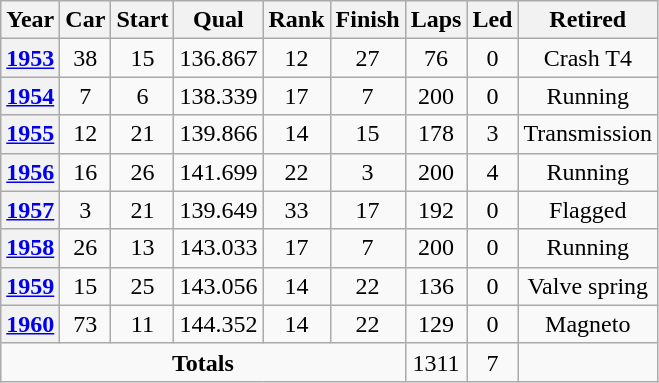<table class="wikitable" style="text-align:center">
<tr>
<th>Year</th>
<th>Car</th>
<th>Start</th>
<th>Qual</th>
<th>Rank</th>
<th>Finish</th>
<th>Laps</th>
<th>Led</th>
<th>Retired</th>
</tr>
<tr>
<th><a href='#'>1953</a></th>
<td>38</td>
<td>15</td>
<td>136.867</td>
<td>12</td>
<td>27</td>
<td>76</td>
<td>0</td>
<td>Crash T4</td>
</tr>
<tr>
<th><a href='#'>1954</a></th>
<td>7</td>
<td>6</td>
<td>138.339</td>
<td>17</td>
<td>7</td>
<td>200</td>
<td>0</td>
<td>Running</td>
</tr>
<tr>
<th><a href='#'>1955</a></th>
<td>12</td>
<td>21</td>
<td>139.866</td>
<td>14</td>
<td>15</td>
<td>178</td>
<td>3</td>
<td>Transmission</td>
</tr>
<tr>
<th><a href='#'>1956</a></th>
<td>16</td>
<td>26</td>
<td>141.699</td>
<td>22</td>
<td>3</td>
<td>200</td>
<td>4</td>
<td>Running</td>
</tr>
<tr>
<th><a href='#'>1957</a></th>
<td>3</td>
<td>21</td>
<td>139.649</td>
<td>33</td>
<td>17</td>
<td>192</td>
<td>0</td>
<td>Flagged</td>
</tr>
<tr>
<th><a href='#'>1958</a></th>
<td>26</td>
<td>13</td>
<td>143.033</td>
<td>17</td>
<td>7</td>
<td>200</td>
<td>0</td>
<td>Running</td>
</tr>
<tr>
<th><a href='#'>1959</a></th>
<td>15</td>
<td>25</td>
<td>143.056</td>
<td>14</td>
<td>22</td>
<td>136</td>
<td>0</td>
<td>Valve spring</td>
</tr>
<tr>
<th><a href='#'>1960</a></th>
<td>73</td>
<td>11</td>
<td>144.352</td>
<td>14</td>
<td>22</td>
<td>129</td>
<td>0</td>
<td>Magneto</td>
</tr>
<tr>
<td colspan=6><strong>Totals</strong></td>
<td>1311</td>
<td>7</td>
<td></td>
</tr>
</table>
